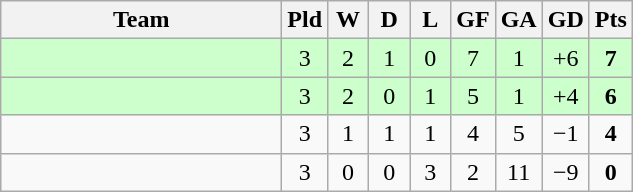<table class="wikitable" style="text-align:center;">
<tr>
<th width=180>Team</th>
<th width=20>Pld</th>
<th width=20>W</th>
<th width=20>D</th>
<th width=20>L</th>
<th width=20>GF</th>
<th width=20>GA</th>
<th width=20>GD</th>
<th width=20>Pts</th>
</tr>
<tr bgcolor="ccffcc">
<td align="left"></td>
<td>3</td>
<td>2</td>
<td>1</td>
<td>0</td>
<td>7</td>
<td>1</td>
<td>+6</td>
<td><strong>7</strong></td>
</tr>
<tr bgcolor="ccffcc">
<td align="left"></td>
<td>3</td>
<td>2</td>
<td>0</td>
<td>1</td>
<td>5</td>
<td>1</td>
<td>+4</td>
<td><strong>6</strong></td>
</tr>
<tr>
<td align="left"></td>
<td>3</td>
<td>1</td>
<td>1</td>
<td>1</td>
<td>4</td>
<td>5</td>
<td>−1</td>
<td><strong>4</strong></td>
</tr>
<tr>
<td align="left"></td>
<td>3</td>
<td>0</td>
<td>0</td>
<td>3</td>
<td>2</td>
<td>11</td>
<td>−9</td>
<td><strong>0</strong></td>
</tr>
</table>
